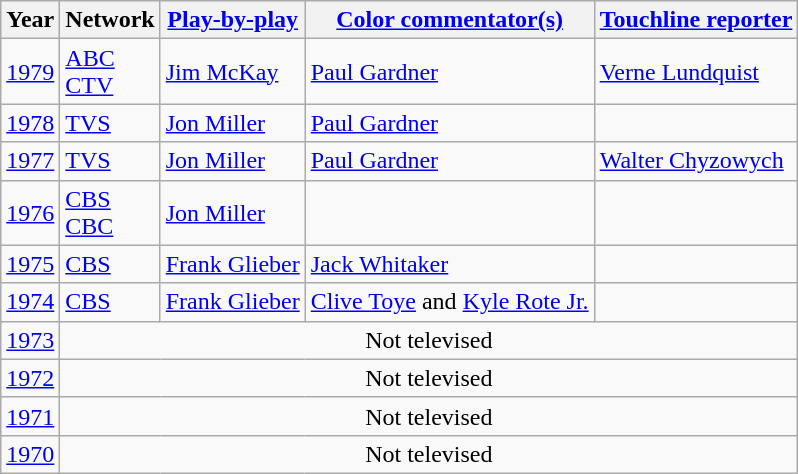<table class=wikitable>
<tr>
<th>Year</th>
<th>Network</th>
<th><a href='#'>Play-by-play</a></th>
<th><a href='#'>Color commentator(s)</a></th>
<th><a href='#'>Touchline reporter</a></th>
</tr>
<tr>
<td><a href='#'>1979</a></td>
<td><a href='#'>ABC</a><br><a href='#'>CTV</a></td>
<td><a href='#'>Jim McKay</a></td>
<td><a href='#'>Paul Gardner</a></td>
<td><a href='#'>Verne Lundquist</a></td>
</tr>
<tr>
<td><a href='#'>1978</a></td>
<td><a href='#'>TVS</a></td>
<td><a href='#'>Jon Miller</a></td>
<td><a href='#'>Paul Gardner</a></td>
<td></td>
</tr>
<tr>
<td><a href='#'>1977</a></td>
<td><a href='#'>TVS</a></td>
<td><a href='#'>Jon Miller</a></td>
<td><a href='#'>Paul Gardner</a></td>
<td><a href='#'>Walter Chyzowych</a></td>
</tr>
<tr>
<td><a href='#'>1976</a></td>
<td><a href='#'>CBS</a><br><a href='#'>CBC</a></td>
<td><a href='#'>Jon Miller</a></td>
<td></td>
<td></td>
</tr>
<tr>
<td><a href='#'>1975</a></td>
<td><a href='#'>CBS</a></td>
<td><a href='#'>Frank Glieber</a></td>
<td><a href='#'>Jack Whitaker</a></td>
<td></td>
</tr>
<tr>
<td><a href='#'>1974</a></td>
<td><a href='#'>CBS</a></td>
<td><a href='#'>Frank Glieber</a></td>
<td><a href='#'>Clive Toye</a> and <a href='#'>Kyle Rote Jr.</a></td>
<td></td>
</tr>
<tr>
<td><a href='#'>1973</a></td>
<td colspan="7" align="center">Not televised</td>
</tr>
<tr>
<td><a href='#'>1972</a></td>
<td colspan="7" align="center">Not televised</td>
</tr>
<tr>
<td><a href='#'>1971</a></td>
<td colspan="7" align="center">Not televised</td>
</tr>
<tr>
<td><a href='#'>1970</a></td>
<td colspan="7" align="center">Not televised</td>
</tr>
</table>
